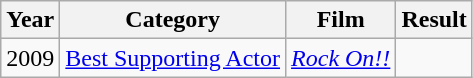<table class="wikitable">
<tr>
<th>Year</th>
<th>Category</th>
<th>Film</th>
<th>Result</th>
</tr>
<tr>
<td>2009</td>
<td><a href='#'>Best Supporting Actor</a></td>
<td><em><a href='#'>Rock On!!</a></em></td>
<td></td>
</tr>
</table>
